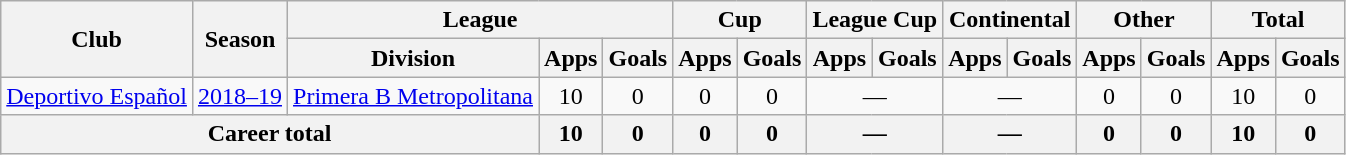<table class="wikitable" style="text-align:center">
<tr>
<th rowspan="2">Club</th>
<th rowspan="2">Season</th>
<th colspan="3">League</th>
<th colspan="2">Cup</th>
<th colspan="2">League Cup</th>
<th colspan="2">Continental</th>
<th colspan="2">Other</th>
<th colspan="2">Total</th>
</tr>
<tr>
<th>Division</th>
<th>Apps</th>
<th>Goals</th>
<th>Apps</th>
<th>Goals</th>
<th>Apps</th>
<th>Goals</th>
<th>Apps</th>
<th>Goals</th>
<th>Apps</th>
<th>Goals</th>
<th>Apps</th>
<th>Goals</th>
</tr>
<tr>
<td rowspan="1"><a href='#'>Deportivo Español</a></td>
<td><a href='#'>2018–19</a></td>
<td rowspan="1"><a href='#'>Primera B Metropolitana</a></td>
<td>10</td>
<td>0</td>
<td>0</td>
<td>0</td>
<td colspan="2">—</td>
<td colspan="2">—</td>
<td>0</td>
<td>0</td>
<td>10</td>
<td>0</td>
</tr>
<tr>
<th colspan="3">Career total</th>
<th>10</th>
<th>0</th>
<th>0</th>
<th>0</th>
<th colspan="2">—</th>
<th colspan="2">—</th>
<th>0</th>
<th>0</th>
<th>10</th>
<th>0</th>
</tr>
</table>
